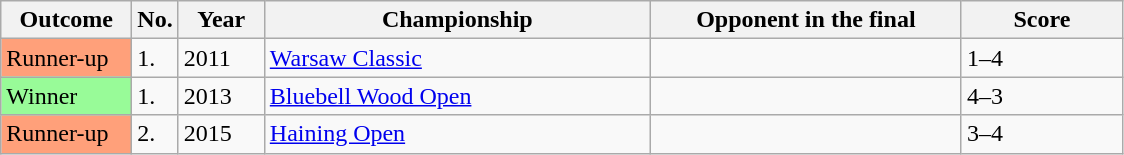<table class="sortable wikitable">
<tr>
<th width="80">Outcome</th>
<th width="20">No.</th>
<th width="50">Year</th>
<th style="width:250px;">Championship</th>
<th style="width:200px;">Opponent in the final</th>
<th style="width:100px;">Score</th>
</tr>
<tr>
<td style="background:#ffa07a;">Runner-up</td>
<td>1.</td>
<td>2011</td>
<td><a href='#'>Warsaw Classic</a></td>
<td> </td>
<td>1–4</td>
</tr>
<tr>
<td style="background:#98FB98">Winner</td>
<td>1.</td>
<td>2013</td>
<td><a href='#'>Bluebell Wood Open</a></td>
<td> </td>
<td>4–3</td>
</tr>
<tr>
<td style="background:#ffa07a;">Runner-up</td>
<td>2.</td>
<td>2015</td>
<td><a href='#'>Haining Open</a></td>
<td> </td>
<td>3–4</td>
</tr>
</table>
